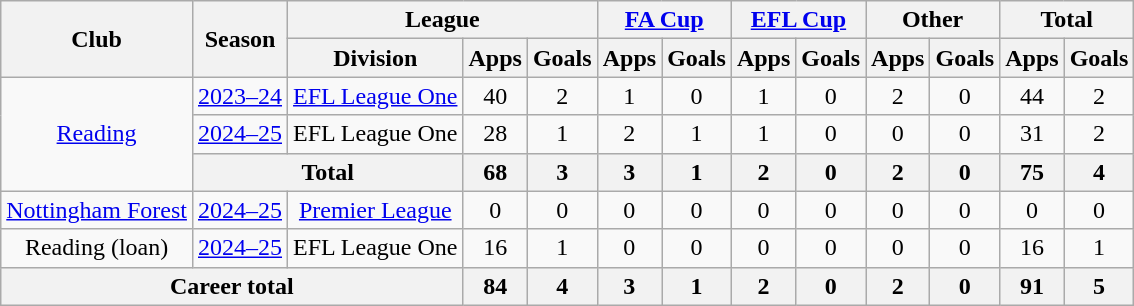<table class="wikitable" style="text-align:center;">
<tr>
<th rowspan="2">Club</th>
<th rowspan="2">Season</th>
<th colspan="3">League</th>
<th colspan="2"><a href='#'>FA Cup</a></th>
<th colspan="2"><a href='#'>EFL Cup</a></th>
<th colspan="2">Other</th>
<th colspan="2">Total</th>
</tr>
<tr>
<th>Division</th>
<th>Apps</th>
<th>Goals</th>
<th>Apps</th>
<th>Goals</th>
<th>Apps</th>
<th>Goals</th>
<th>Apps</th>
<th>Goals</th>
<th>Apps</th>
<th>Goals</th>
</tr>
<tr>
<td rowspan=3><a href='#'>Reading</a></td>
<td><a href='#'>2023–24</a></td>
<td><a href='#'>EFL League One</a></td>
<td>40</td>
<td>2</td>
<td>1</td>
<td>0</td>
<td>1</td>
<td>0</td>
<td>2</td>
<td>0</td>
<td>44</td>
<td>2</td>
</tr>
<tr>
<td><a href='#'>2024–25</a></td>
<td>EFL League One</td>
<td>28</td>
<td>1</td>
<td>2</td>
<td>1</td>
<td>1</td>
<td>0</td>
<td>0</td>
<td>0</td>
<td>31</td>
<td>2</td>
</tr>
<tr>
<th colspan=2>Total</th>
<th>68</th>
<th>3</th>
<th>3</th>
<th>1</th>
<th>2</th>
<th>0</th>
<th>2</th>
<th>0</th>
<th>75</th>
<th>4</th>
</tr>
<tr>
<td><a href='#'>Nottingham Forest</a></td>
<td><a href='#'>2024–25</a></td>
<td><a href='#'>Premier League</a></td>
<td>0</td>
<td>0</td>
<td>0</td>
<td>0</td>
<td>0</td>
<td>0</td>
<td>0</td>
<td>0</td>
<td>0</td>
<td>0</td>
</tr>
<tr>
<td>Reading (loan)</td>
<td><a href='#'>2024–25</a></td>
<td>EFL League One</td>
<td>16</td>
<td>1</td>
<td>0</td>
<td>0</td>
<td>0</td>
<td>0</td>
<td>0</td>
<td>0</td>
<td>16</td>
<td>1</td>
</tr>
<tr>
<th colspan="3">Career total</th>
<th>84</th>
<th>4</th>
<th>3</th>
<th>1</th>
<th>2</th>
<th>0</th>
<th>2</th>
<th>0</th>
<th>91</th>
<th>5</th>
</tr>
</table>
